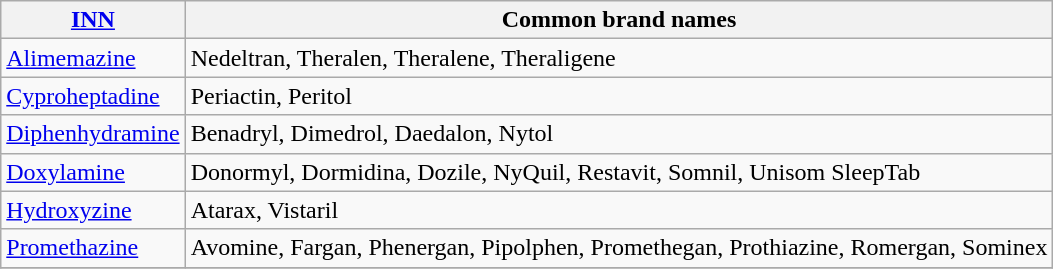<table class="wikitable">
<tr>
<th><a href='#'>INN</a></th>
<th>Common brand names</th>
</tr>
<tr>
<td><a href='#'>Alimemazine</a></td>
<td>Nedeltran, Theralen, Theralene, Theraligene</td>
</tr>
<tr>
<td><a href='#'>Cyproheptadine</a></td>
<td>Periactin, Peritol</td>
</tr>
<tr>
<td><a href='#'>Diphenhydramine</a></td>
<td>Benadryl, Dimedrol, Daedalon, Nytol</td>
</tr>
<tr>
<td><a href='#'>Doxylamine</a></td>
<td>Donormyl, Dormidina, Dozile, NyQuil, Restavit, Somnil, Unisom SleepTab</td>
</tr>
<tr>
<td><a href='#'>Hydroxyzine</a></td>
<td>Atarax, Vistaril</td>
</tr>
<tr>
<td><a href='#'>Promethazine</a></td>
<td>Avomine, Fargan, Phenergan, Pipolphen, Promethegan, Prothiazine, Romergan, Sominex</td>
</tr>
<tr>
</tr>
</table>
